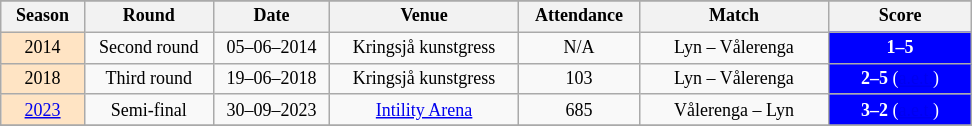<table class="wikitable" style="text-align: left; font-size: 12px">
<tr bgcolor=#CADCFB>
</tr>
<tr>
<th width="50">Season</th>
<th width="80">Round</th>
<th width="72">Date</th>
<th width="120">Venue</th>
<th width="75">Attendance</th>
<th width="120">Match</th>
<th width="90">Score</th>
</tr>
<tr>
<td bgcolor=#ffe4c4 align="center">2014</td>
<td align="center">Second round</td>
<td align="center">05–06–2014</td>
<td align="center">Kringsjå kunstgress</td>
<td align="center">N/A</td>
<td align="center">Lyn – Vålerenga</td>
<td align="center" style="color:white;background:#0000FF"><strong>1–5</strong></td>
</tr>
<tr>
<td bgcolor=#ffe4c4 align="center">2018</td>
<td align="center">Third round</td>
<td align="center">19–06–2018</td>
<td align="center">Kringsjå kunstgress</td>
<td align="center">103</td>
<td align="center">Lyn – Vålerenga</td>
<td align="center" style="color:white;background:#0000FF"><strong>2–5</strong> (<a href='#'><span>a.e.t.</span></a>)</td>
</tr>
<tr>
<td bgcolor=#ffe4c4 align="center"><a href='#'>2023</a></td>
<td align="center">Semi-final</td>
<td align="center">30–09–2023</td>
<td align="center"><a href='#'>Intility Arena</a></td>
<td align="center">685</td>
<td align="center">Vålerenga – Lyn</td>
<td align="center" style="color:white;background:#0000FF"><strong>3–2</strong> (<a href='#'><span>a.e.t.</span></a>)</td>
</tr>
<tr>
</tr>
</table>
